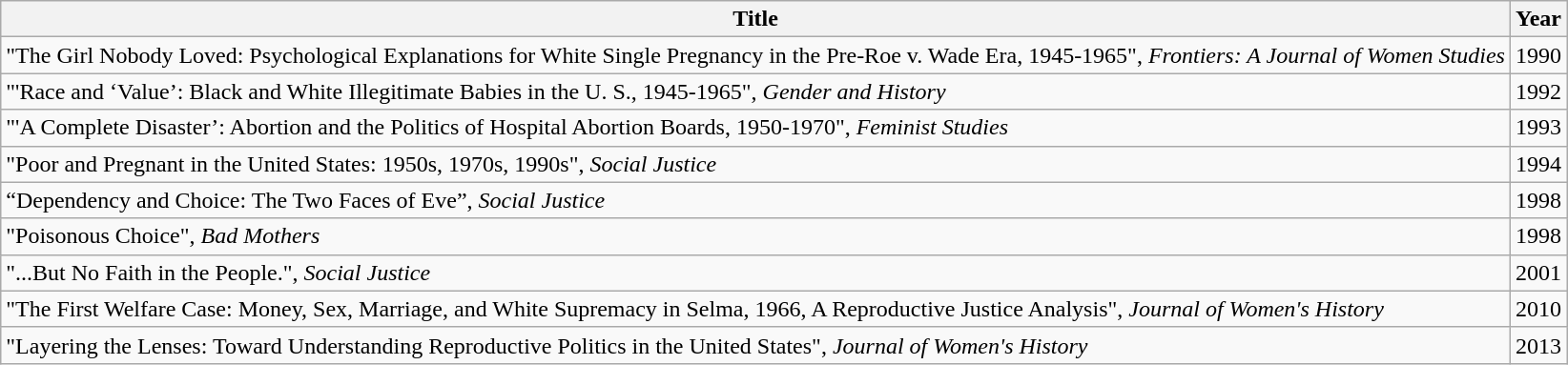<table class="wikitable">
<tr>
<th>Title</th>
<th>Year</th>
</tr>
<tr>
<td>"The Girl Nobody Loved: Psychological Explanations for White Single Pregnancy in the Pre-Roe v. Wade Era, 1945-1965", <em>Frontiers: A Journal of Women Studies</em></td>
<td>1990</td>
</tr>
<tr>
<td>"'Race and ‘Value’: Black and White Illegitimate Babies in the U. S., 1945-1965", <em>Gender and History</em></td>
<td>1992</td>
</tr>
<tr>
<td>"'A Complete Disaster’: Abortion and the Politics of Hospital Abortion Boards, 1950-1970", <em>Feminist Studies</em></td>
<td>1993</td>
</tr>
<tr>
<td>"Poor and Pregnant in the United States: 1950s, 1970s, 1990s", <em>Social Justice</em></td>
<td>1994</td>
</tr>
<tr>
<td>“Dependency and Choice: The Two Faces of Eve”, <em>Social Justice</em></td>
<td>1998</td>
</tr>
<tr>
<td>"Poisonous Choice", <em>Bad Mothers</em></td>
<td>1998</td>
</tr>
<tr>
<td>"...But No Faith in the People.", <em>Social Justice</em></td>
<td>2001</td>
</tr>
<tr>
<td>"The First Welfare Case: Money, Sex, Marriage, and White Supremacy in Selma, 1966, A Reproductive Justice Analysis", <em>Journal of Women's History</em></td>
<td>2010</td>
</tr>
<tr>
<td>"Layering the Lenses: Toward Understanding Reproductive Politics in the United States", <em>Journal of Women's History</em></td>
<td>2013</td>
</tr>
</table>
